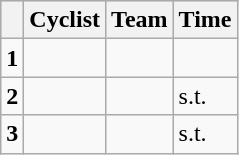<table class="wikitable">
<tr style="background:#ccccff;">
<th></th>
<th>Cyclist</th>
<th>Team</th>
<th>Time</th>
</tr>
<tr>
<td><strong>1</strong></td>
<td></td>
<td></td>
<td></td>
</tr>
<tr>
<td><strong>2</strong></td>
<td></td>
<td></td>
<td>s.t.</td>
</tr>
<tr>
<td><strong>3</strong></td>
<td></td>
<td></td>
<td>s.t.</td>
</tr>
</table>
